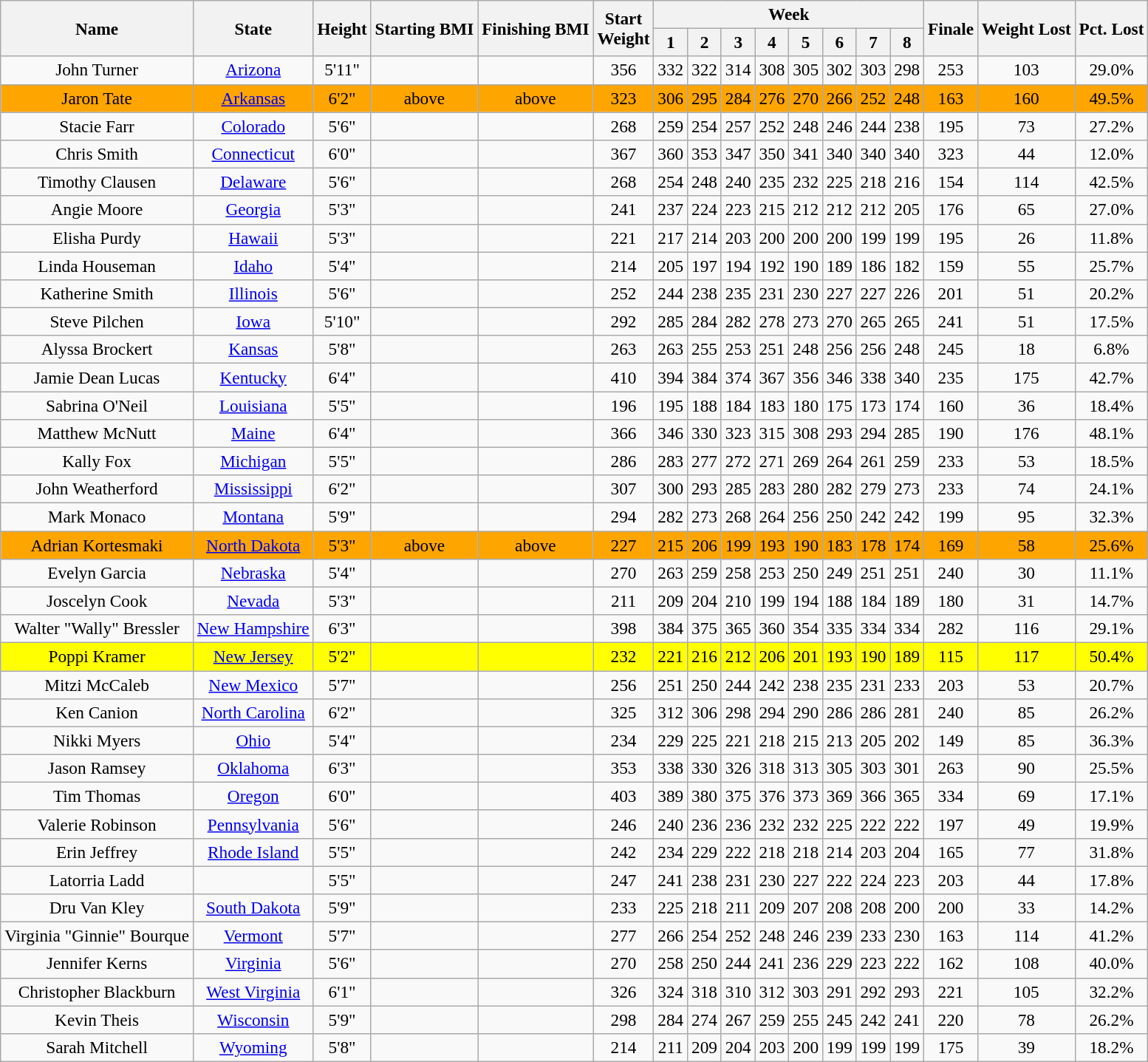<table class="wikitable" style="text-align:center; font-size:97%">
<tr>
<th rowspan=2>Name</th>
<th rowspan=2>State</th>
<th rowspan=2>Height</th>
<th rowspan=2>Starting BMI</th>
<th rowspan=2>Finishing BMI</th>
<th rowspan=2>Start<br>Weight</th>
<th colspan=8>Week</th>
<th rowspan=2>Finale</th>
<th rowspan=2>Weight Lost</th>
<th rowspan=2>Pct. Lost</th>
</tr>
<tr>
<th>1</th>
<th>2</th>
<th>3</th>
<th>4</th>
<th>5</th>
<th>6</th>
<th>7</th>
<th>8</th>
</tr>
<tr>
<td>John Turner</td>
<td><a href='#'>Arizona</a></td>
<td>5'11"</td>
<td></td>
<td></td>
<td>356</td>
<td>332</td>
<td>322</td>
<td>314</td>
<td>308</td>
<td>305</td>
<td>302</td>
<td>303</td>
<td>298</td>
<td>253</td>
<td>103</td>
<td>29.0%</td>
</tr>
<tr bgcolor="orange">
<td>Jaron Tate</td>
<td><a href='#'>Arkansas</a></td>
<td>6'2"</td>
<td>above</td>
<td>above</td>
<td>323</td>
<td>306</td>
<td>295</td>
<td>284</td>
<td>276</td>
<td>270</td>
<td>266</td>
<td>252</td>
<td>248</td>
<td>163</td>
<td>160</td>
<td>49.5%</td>
</tr>
<tr>
<td>Stacie Farr</td>
<td><a href='#'>Colorado</a></td>
<td>5'6"</td>
<td></td>
<td></td>
<td>268</td>
<td>259</td>
<td>254</td>
<td>257</td>
<td>252</td>
<td>248</td>
<td>246</td>
<td>244</td>
<td>238</td>
<td>195</td>
<td>73</td>
<td>27.2%</td>
</tr>
<tr>
<td>Chris Smith</td>
<td><a href='#'>Connecticut</a></td>
<td>6'0"</td>
<td></td>
<td></td>
<td>367</td>
<td>360</td>
<td>353</td>
<td>347</td>
<td>350</td>
<td>341</td>
<td>340</td>
<td>340</td>
<td>340</td>
<td>323</td>
<td>44</td>
<td>12.0%</td>
</tr>
<tr>
<td>Timothy Clausen</td>
<td><a href='#'>Delaware</a></td>
<td>5'6"</td>
<td></td>
<td></td>
<td>268</td>
<td>254</td>
<td>248</td>
<td>240</td>
<td>235</td>
<td>232</td>
<td>225</td>
<td>218</td>
<td>216</td>
<td>154</td>
<td>114</td>
<td>42.5%</td>
</tr>
<tr>
<td>Angie Moore</td>
<td><a href='#'>Georgia</a></td>
<td>5'3"</td>
<td></td>
<td></td>
<td>241</td>
<td>237</td>
<td>224</td>
<td>223</td>
<td>215</td>
<td>212</td>
<td>212</td>
<td>212</td>
<td>205</td>
<td>176</td>
<td>65</td>
<td>27.0%</td>
</tr>
<tr>
<td>Elisha Purdy</td>
<td><a href='#'>Hawaii</a></td>
<td>5'3"</td>
<td></td>
<td></td>
<td>221</td>
<td>217</td>
<td>214</td>
<td>203</td>
<td>200</td>
<td>200</td>
<td>200</td>
<td>199</td>
<td>199</td>
<td>195</td>
<td>26</td>
<td>11.8%</td>
</tr>
<tr>
<td>Linda Houseman</td>
<td><a href='#'>Idaho</a></td>
<td>5'4"</td>
<td></td>
<td></td>
<td>214</td>
<td>205</td>
<td>197</td>
<td>194</td>
<td>192</td>
<td>190</td>
<td>189</td>
<td>186</td>
<td>182</td>
<td>159</td>
<td>55</td>
<td>25.7%</td>
</tr>
<tr>
<td>Katherine Smith</td>
<td><a href='#'>Illinois</a></td>
<td>5'6"</td>
<td></td>
<td></td>
<td>252</td>
<td>244</td>
<td>238</td>
<td>235</td>
<td>231</td>
<td>230</td>
<td>227</td>
<td>227</td>
<td>226</td>
<td>201</td>
<td>51</td>
<td>20.2%</td>
</tr>
<tr>
<td>Steve Pilchen</td>
<td><a href='#'>Iowa</a></td>
<td>5'10"</td>
<td></td>
<td></td>
<td>292</td>
<td>285</td>
<td>284</td>
<td>282</td>
<td>278</td>
<td>273</td>
<td>270</td>
<td>265</td>
<td>265</td>
<td>241</td>
<td>51</td>
<td>17.5%</td>
</tr>
<tr>
<td>Alyssa Brockert</td>
<td><a href='#'>Kansas</a></td>
<td>5'8"</td>
<td></td>
<td></td>
<td>263</td>
<td>263</td>
<td>255</td>
<td>253</td>
<td>251</td>
<td>248</td>
<td>256</td>
<td>256</td>
<td>248</td>
<td>245</td>
<td>18</td>
<td>6.8%</td>
</tr>
<tr>
<td>Jamie Dean Lucas</td>
<td><a href='#'>Kentucky</a></td>
<td>6'4"</td>
<td></td>
<td></td>
<td>410</td>
<td>394</td>
<td>384</td>
<td>374</td>
<td>367</td>
<td>356</td>
<td>346</td>
<td>338</td>
<td>340</td>
<td>235</td>
<td>175</td>
<td>42.7%</td>
</tr>
<tr>
<td>Sabrina O'Neil</td>
<td><a href='#'>Louisiana</a></td>
<td>5'5"</td>
<td></td>
<td></td>
<td>196</td>
<td>195</td>
<td>188</td>
<td>184</td>
<td>183</td>
<td>180</td>
<td>175</td>
<td>173</td>
<td>174</td>
<td>160</td>
<td>36</td>
<td>18.4%</td>
</tr>
<tr>
<td>Matthew McNutt</td>
<td><a href='#'>Maine</a></td>
<td>6'4"</td>
<td></td>
<td></td>
<td>366</td>
<td>346</td>
<td>330</td>
<td>323</td>
<td>315</td>
<td>308</td>
<td>293</td>
<td>294</td>
<td>285</td>
<td>190</td>
<td>176</td>
<td>48.1%</td>
</tr>
<tr>
<td>Kally Fox</td>
<td><a href='#'>Michigan</a></td>
<td>5'5"</td>
<td></td>
<td></td>
<td>286</td>
<td>283</td>
<td>277</td>
<td>272</td>
<td>271</td>
<td>269</td>
<td>264</td>
<td>261</td>
<td>259</td>
<td>233</td>
<td>53</td>
<td>18.5%</td>
</tr>
<tr>
<td>John Weatherford</td>
<td><a href='#'>Mississippi</a></td>
<td>6'2"</td>
<td></td>
<td></td>
<td>307</td>
<td>300</td>
<td>293</td>
<td>285</td>
<td>283</td>
<td>280</td>
<td>282</td>
<td>279</td>
<td>273</td>
<td>233</td>
<td>74</td>
<td>24.1%</td>
</tr>
<tr>
<td>Mark Monaco</td>
<td><a href='#'>Montana</a></td>
<td>5'9"</td>
<td></td>
<td></td>
<td>294</td>
<td>282</td>
<td>273</td>
<td>268</td>
<td>264</td>
<td>256</td>
<td>250</td>
<td>242</td>
<td>242</td>
<td>199</td>
<td>95</td>
<td>32.3%</td>
</tr>
<tr bgcolor="orange">
<td>Adrian Kortesmaki</td>
<td><a href='#'>North Dakota</a></td>
<td>5'3"</td>
<td>above</td>
<td>above</td>
<td>227</td>
<td>215</td>
<td>206</td>
<td>199</td>
<td>193</td>
<td>190</td>
<td>183</td>
<td>178</td>
<td>174</td>
<td>169</td>
<td>58</td>
<td>25.6%</td>
</tr>
<tr>
<td>Evelyn Garcia</td>
<td><a href='#'>Nebraska</a></td>
<td>5'4"</td>
<td></td>
<td></td>
<td>270</td>
<td>263</td>
<td>259</td>
<td>258</td>
<td>253</td>
<td>250</td>
<td>249</td>
<td>251</td>
<td>251</td>
<td>240</td>
<td>30</td>
<td>11.1%</td>
</tr>
<tr>
<td>Joscelyn Cook</td>
<td><a href='#'>Nevada</a></td>
<td>5'3"</td>
<td></td>
<td></td>
<td>211</td>
<td>209</td>
<td>204</td>
<td>210</td>
<td>199</td>
<td>194</td>
<td>188</td>
<td>184</td>
<td>189</td>
<td>180</td>
<td>31</td>
<td>14.7%</td>
</tr>
<tr>
<td>Walter "Wally" Bressler</td>
<td><a href='#'>New Hampshire</a></td>
<td>6'3"</td>
<td></td>
<td></td>
<td>398</td>
<td>384</td>
<td>375</td>
<td>365</td>
<td>360</td>
<td>354</td>
<td>335</td>
<td>334</td>
<td>334</td>
<td>282</td>
<td>116</td>
<td>29.1%</td>
</tr>
<tr bgcolor="yellow">
<td>Poppi Kramer</td>
<td><a href='#'>New Jersey</a></td>
<td>5'2"</td>
<td></td>
<td></td>
<td>232</td>
<td>221</td>
<td>216</td>
<td>212</td>
<td>206</td>
<td>201</td>
<td>193</td>
<td>190</td>
<td>189</td>
<td>115</td>
<td>117</td>
<td>50.4%</td>
</tr>
<tr>
<td>Mitzi McCaleb</td>
<td><a href='#'>New Mexico</a></td>
<td>5'7"</td>
<td></td>
<td></td>
<td>256</td>
<td>251</td>
<td>250</td>
<td>244</td>
<td>242</td>
<td>238</td>
<td>235</td>
<td>231</td>
<td>233</td>
<td>203</td>
<td>53</td>
<td>20.7%</td>
</tr>
<tr>
<td>Ken Canion</td>
<td><a href='#'>North Carolina</a></td>
<td>6'2"</td>
<td></td>
<td></td>
<td>325</td>
<td>312</td>
<td>306</td>
<td>298</td>
<td>294</td>
<td>290</td>
<td>286</td>
<td>286</td>
<td>281</td>
<td>240</td>
<td>85</td>
<td>26.2%</td>
</tr>
<tr>
<td>Nikki Myers</td>
<td><a href='#'>Ohio</a></td>
<td>5'4"</td>
<td></td>
<td></td>
<td>234</td>
<td>229</td>
<td>225</td>
<td>221</td>
<td>218</td>
<td>215</td>
<td>213</td>
<td>205</td>
<td>202</td>
<td>149</td>
<td>85</td>
<td>36.3%</td>
</tr>
<tr>
<td>Jason Ramsey</td>
<td><a href='#'>Oklahoma</a></td>
<td>6'3"</td>
<td></td>
<td></td>
<td>353</td>
<td>338</td>
<td>330</td>
<td>326</td>
<td>318</td>
<td>313</td>
<td>305</td>
<td>303</td>
<td>301</td>
<td>263</td>
<td>90</td>
<td>25.5%</td>
</tr>
<tr>
<td>Tim Thomas</td>
<td><a href='#'>Oregon</a></td>
<td>6'0"</td>
<td></td>
<td></td>
<td>403</td>
<td>389</td>
<td>380</td>
<td>375</td>
<td>376</td>
<td>373</td>
<td>369</td>
<td>366</td>
<td>365</td>
<td>334</td>
<td>69</td>
<td>17.1%</td>
</tr>
<tr>
<td>Valerie Robinson</td>
<td><a href='#'>Pennsylvania</a></td>
<td>5'6"</td>
<td></td>
<td></td>
<td>246</td>
<td>240</td>
<td>236</td>
<td>236</td>
<td>232</td>
<td>232</td>
<td>225</td>
<td>222</td>
<td>222</td>
<td>197</td>
<td>49</td>
<td>19.9%</td>
</tr>
<tr>
<td>Erin Jeffrey</td>
<td><a href='#'>Rhode Island</a></td>
<td>5'5"</td>
<td></td>
<td></td>
<td>242</td>
<td>234</td>
<td>229</td>
<td>222</td>
<td>218</td>
<td>218</td>
<td>214</td>
<td>203</td>
<td>204</td>
<td>165</td>
<td>77</td>
<td>31.8%</td>
</tr>
<tr>
<td>Latorria Ladd</td>
<td></td>
<td>5'5"</td>
<td></td>
<td></td>
<td>247</td>
<td>241</td>
<td>238</td>
<td>231</td>
<td>230</td>
<td>227</td>
<td>222</td>
<td>224</td>
<td>223</td>
<td>203</td>
<td>44</td>
<td>17.8%</td>
</tr>
<tr>
<td>Dru Van Kley</td>
<td><a href='#'>South Dakota</a></td>
<td>5'9"</td>
<td></td>
<td></td>
<td>233</td>
<td>225</td>
<td>218</td>
<td>211</td>
<td>209</td>
<td>207</td>
<td>208</td>
<td>208</td>
<td>200</td>
<td>200</td>
<td>33</td>
<td>14.2%</td>
</tr>
<tr>
<td>Virginia "Ginnie" Bourque</td>
<td><a href='#'>Vermont</a></td>
<td>5'7"</td>
<td></td>
<td></td>
<td>277</td>
<td>266</td>
<td>254</td>
<td>252</td>
<td>248</td>
<td>246</td>
<td>239</td>
<td>233</td>
<td>230</td>
<td>163</td>
<td>114</td>
<td>41.2%</td>
</tr>
<tr>
<td>Jennifer Kerns</td>
<td><a href='#'>Virginia</a></td>
<td>5'6"</td>
<td></td>
<td></td>
<td>270</td>
<td>258</td>
<td>250</td>
<td>244</td>
<td>241</td>
<td>236</td>
<td>229</td>
<td>223</td>
<td>222</td>
<td>162</td>
<td>108</td>
<td>40.0%</td>
</tr>
<tr>
<td>Christopher Blackburn</td>
<td><a href='#'>West Virginia</a></td>
<td>6'1"</td>
<td></td>
<td></td>
<td>326</td>
<td>324</td>
<td>318</td>
<td>310</td>
<td>312</td>
<td>303</td>
<td>291</td>
<td>292</td>
<td>293</td>
<td>221</td>
<td>105</td>
<td>32.2%</td>
</tr>
<tr>
<td>Kevin Theis</td>
<td><a href='#'>Wisconsin</a></td>
<td>5'9"</td>
<td></td>
<td></td>
<td>298</td>
<td>284</td>
<td>274</td>
<td>267</td>
<td>259</td>
<td>255</td>
<td>245</td>
<td>242</td>
<td>241</td>
<td>220</td>
<td>78</td>
<td>26.2%</td>
</tr>
<tr>
<td>Sarah Mitchell</td>
<td><a href='#'>Wyoming</a></td>
<td>5'8"</td>
<td></td>
<td></td>
<td>214</td>
<td>211</td>
<td>209</td>
<td>204</td>
<td>203</td>
<td>200</td>
<td>199</td>
<td>199</td>
<td>199</td>
<td>175</td>
<td>39</td>
<td>18.2%</td>
</tr>
</table>
